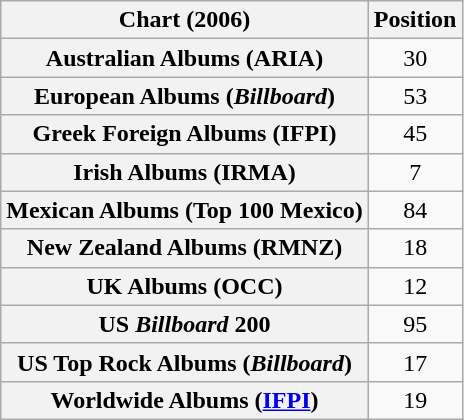<table class="wikitable sortable plainrowheaders" style="text-align:center">
<tr>
<th scope="col">Chart (2006)</th>
<th scope="col">Position</th>
</tr>
<tr>
<th scope="row">Australian Albums (ARIA)</th>
<td>30</td>
</tr>
<tr>
<th scope="row">European Albums (<em>Billboard</em>)</th>
<td>53</td>
</tr>
<tr>
<th scope="row">Greek Foreign Albums (IFPI)</th>
<td>45</td>
</tr>
<tr>
<th scope="row">Irish Albums (IRMA)</th>
<td>7</td>
</tr>
<tr>
<th scope="row">Mexican Albums (Top 100 Mexico)</th>
<td>84</td>
</tr>
<tr>
<th scope="row">New Zealand Albums (RMNZ)</th>
<td>18</td>
</tr>
<tr>
<th scope="row">UK Albums (OCC)</th>
<td>12</td>
</tr>
<tr>
<th scope="row">US <em>Billboard</em> 200</th>
<td>95</td>
</tr>
<tr>
<th scope="row">US Top Rock Albums (<em>Billboard</em>)</th>
<td>17</td>
</tr>
<tr>
<th scope="row">Worldwide Albums (<a href='#'>IFPI</a>)</th>
<td>19</td>
</tr>
</table>
